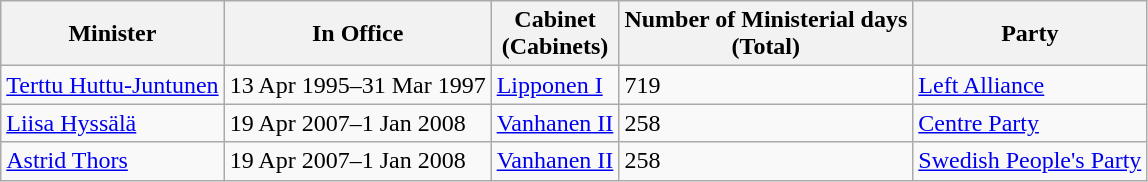<table class="wikitable">
<tr>
<th>Minister</th>
<th>In Office</th>
<th>Cabinet<br>(Cabinets)</th>
<th>Number of Ministerial days <br>(Total)</th>
<th>Party</th>
</tr>
<tr>
<td><a href='#'>Terttu Huttu-Juntunen</a></td>
<td>13 Apr 1995–31  Mar  1997</td>
<td><a href='#'>Lipponen I</a></td>
<td>719</td>
<td><a href='#'>Left Alliance</a></td>
</tr>
<tr>
<td><a href='#'>Liisa Hyssälä</a></td>
<td>19 Apr 2007–1 Jan 2008</td>
<td><a href='#'>Vanhanen II</a></td>
<td>258</td>
<td><a href='#'>Centre Party</a></td>
</tr>
<tr>
<td><a href='#'>Astrid Thors</a></td>
<td>19 Apr 2007–1 Jan 2008</td>
<td><a href='#'>Vanhanen II</a></td>
<td>258</td>
<td><a href='#'>Swedish People's Party</a></td>
</tr>
</table>
